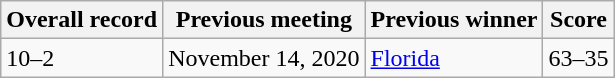<table class="wikitable">
<tr>
<th>Overall record</th>
<th>Previous meeting</th>
<th>Previous winner</th>
<th>Score</th>
</tr>
<tr>
<td>10–2</td>
<td>November 14, 2020</td>
<td><a href='#'>Florida</a></td>
<td>63–35</td>
</tr>
</table>
